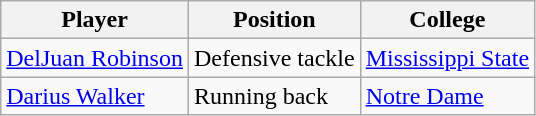<table class="wikitable">
<tr>
<th>Player</th>
<th>Position</th>
<th>College</th>
</tr>
<tr>
<td><a href='#'>DelJuan Robinson</a></td>
<td>Defensive tackle</td>
<td><a href='#'>Mississippi State</a></td>
</tr>
<tr>
<td><a href='#'>Darius Walker</a></td>
<td>Running back</td>
<td><a href='#'>Notre Dame</a></td>
</tr>
</table>
